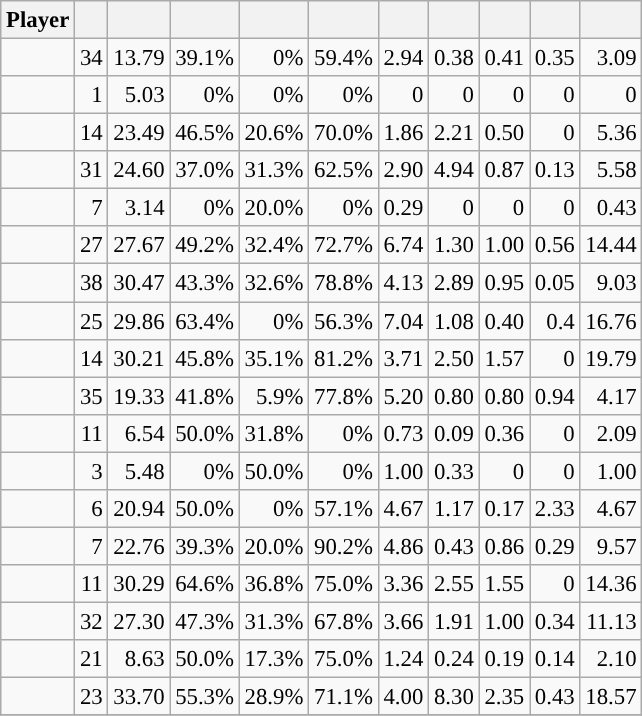<table class="wikitable sortable" style="font-size:95%; text-align:right;">
<tr>
<th>Player</th>
<th></th>
<th></th>
<th></th>
<th></th>
<th></th>
<th></th>
<th></th>
<th></th>
<th></th>
<th></th>
</tr>
<tr>
<td></td>
<td>34</td>
<td>13.79</td>
<td>39.1%</td>
<td>0%</td>
<td>59.4%</td>
<td>2.94</td>
<td>0.38</td>
<td>0.41</td>
<td>0.35</td>
<td>3.09</td>
</tr>
<tr>
<td></td>
<td>1</td>
<td>5.03</td>
<td>0%</td>
<td>0%</td>
<td>0%</td>
<td>0</td>
<td>0</td>
<td>0</td>
<td>0</td>
<td>0</td>
</tr>
<tr>
<td></td>
<td>14</td>
<td>23.49</td>
<td>46.5%</td>
<td>20.6%</td>
<td>70.0%</td>
<td>1.86</td>
<td>2.21</td>
<td>0.50</td>
<td>0</td>
<td>5.36</td>
</tr>
<tr>
<td></td>
<td>31</td>
<td>24.60</td>
<td>37.0%</td>
<td>31.3%</td>
<td>62.5%</td>
<td>2.90</td>
<td>4.94</td>
<td>0.87</td>
<td>0.13</td>
<td>5.58</td>
</tr>
<tr>
<td></td>
<td>7</td>
<td>3.14</td>
<td>0%</td>
<td>20.0%</td>
<td>0%</td>
<td>0.29</td>
<td>0</td>
<td>0</td>
<td>0</td>
<td>0.43</td>
</tr>
<tr>
<td></td>
<td>27</td>
<td>27.67</td>
<td>49.2%</td>
<td>32.4%</td>
<td>72.7%</td>
<td>6.74</td>
<td>1.30</td>
<td>1.00</td>
<td>0.56</td>
<td>14.44</td>
</tr>
<tr>
<td></td>
<td>38</td>
<td>30.47</td>
<td>43.3%</td>
<td>32.6%</td>
<td>78.8%</td>
<td>4.13</td>
<td>2.89</td>
<td>0.95</td>
<td>0.05</td>
<td>9.03</td>
</tr>
<tr>
<td></td>
<td>25</td>
<td>29.86</td>
<td>63.4%</td>
<td>0%</td>
<td>56.3%</td>
<td>7.04</td>
<td>1.08</td>
<td>0.40</td>
<td>0.4</td>
<td>16.76</td>
</tr>
<tr>
<td></td>
<td>14</td>
<td>30.21</td>
<td>45.8%</td>
<td>35.1%</td>
<td>81.2%</td>
<td>3.71</td>
<td>2.50</td>
<td>1.57</td>
<td>0</td>
<td>19.79</td>
</tr>
<tr>
<td></td>
<td>35</td>
<td>19.33</td>
<td>41.8%</td>
<td>5.9%</td>
<td>77.8%</td>
<td>5.20</td>
<td>0.80</td>
<td>0.80</td>
<td>0.94</td>
<td>4.17</td>
</tr>
<tr>
<td></td>
<td>11</td>
<td>6.54</td>
<td>50.0%</td>
<td>31.8%</td>
<td>0%</td>
<td>0.73</td>
<td>0.09</td>
<td>0.36</td>
<td>0</td>
<td>2.09</td>
</tr>
<tr>
<td></td>
<td>3</td>
<td>5.48</td>
<td>0%</td>
<td>50.0%</td>
<td>0%</td>
<td>1.00</td>
<td>0.33</td>
<td>0</td>
<td>0</td>
<td>1.00</td>
</tr>
<tr>
<td></td>
<td>6</td>
<td>20.94</td>
<td>50.0%</td>
<td>0%</td>
<td>57.1%</td>
<td>4.67</td>
<td>1.17</td>
<td>0.17</td>
<td>2.33</td>
<td>4.67</td>
</tr>
<tr>
<td></td>
<td>7</td>
<td>22.76</td>
<td>39.3%</td>
<td>20.0%</td>
<td>90.2%</td>
<td>4.86</td>
<td>0.43</td>
<td>0.86</td>
<td>0.29</td>
<td>9.57</td>
</tr>
<tr>
<td></td>
<td>11</td>
<td>30.29</td>
<td>64.6%</td>
<td>36.8%</td>
<td>75.0%</td>
<td>3.36</td>
<td>2.55</td>
<td>1.55</td>
<td>0</td>
<td>14.36</td>
</tr>
<tr>
<td></td>
<td>32</td>
<td>27.30</td>
<td>47.3%</td>
<td>31.3%</td>
<td>67.8%</td>
<td>3.66</td>
<td>1.91</td>
<td>1.00</td>
<td>0.34</td>
<td>11.13</td>
</tr>
<tr>
<td></td>
<td>21</td>
<td>8.63</td>
<td>50.0%</td>
<td>17.3%</td>
<td>75.0%</td>
<td>1.24</td>
<td>0.24</td>
<td>0.19</td>
<td>0.14</td>
<td>2.10</td>
</tr>
<tr>
<td></td>
<td>23</td>
<td>33.70</td>
<td>55.3%</td>
<td>28.9%</td>
<td>71.1%</td>
<td>4.00</td>
<td>8.30</td>
<td>2.35</td>
<td>0.43</td>
<td>18.57</td>
</tr>
<tr>
</tr>
</table>
